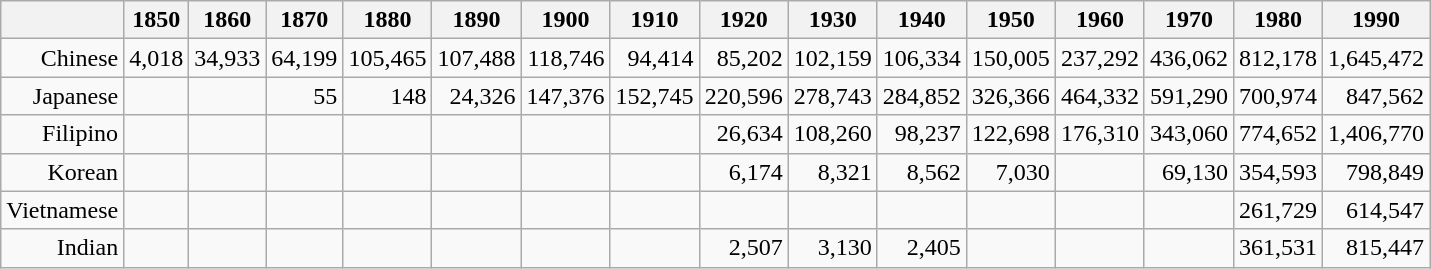<table class="wikitable col1left" style="text-align:right;">
<tr>
<th></th>
<th>1850</th>
<th>1860</th>
<th>1870</th>
<th>1880</th>
<th>1890</th>
<th>1900</th>
<th>1910</th>
<th>1920</th>
<th>1930</th>
<th>1940</th>
<th>1950</th>
<th>1960</th>
<th>1970</th>
<th>1980</th>
<th>1990</th>
</tr>
<tr>
<td>Chinese</td>
<td>4,018</td>
<td>34,933</td>
<td>64,199</td>
<td>105,465</td>
<td>107,488</td>
<td>118,746</td>
<td>94,414</td>
<td>85,202</td>
<td>102,159</td>
<td>106,334</td>
<td>150,005</td>
<td>237,292</td>
<td>436,062</td>
<td>812,178</td>
<td>1,645,472</td>
</tr>
<tr>
<td>Japanese</td>
<td></td>
<td></td>
<td>55</td>
<td>148</td>
<td>24,326</td>
<td>147,376</td>
<td>152,745</td>
<td>220,596</td>
<td>278,743</td>
<td>284,852</td>
<td>326,366</td>
<td>464,332</td>
<td>591,290</td>
<td>700,974</td>
<td>847,562</td>
</tr>
<tr>
<td>Filipino</td>
<td></td>
<td></td>
<td></td>
<td></td>
<td></td>
<td></td>
<td></td>
<td>26,634</td>
<td>108,260</td>
<td>98,237</td>
<td>122,698</td>
<td>176,310</td>
<td>343,060</td>
<td>774,652</td>
<td>1,406,770</td>
</tr>
<tr>
<td>Korean</td>
<td></td>
<td></td>
<td></td>
<td></td>
<td></td>
<td></td>
<td></td>
<td>6,174</td>
<td>8,321</td>
<td>8,562</td>
<td>7,030</td>
<td></td>
<td>69,130</td>
<td>354,593</td>
<td>798,849</td>
</tr>
<tr>
<td>Vietnamese</td>
<td></td>
<td></td>
<td></td>
<td></td>
<td></td>
<td></td>
<td></td>
<td></td>
<td></td>
<td></td>
<td></td>
<td></td>
<td></td>
<td>261,729</td>
<td>614,547</td>
</tr>
<tr>
<td>Indian</td>
<td></td>
<td></td>
<td></td>
<td></td>
<td></td>
<td></td>
<td></td>
<td>2,507</td>
<td>3,130</td>
<td>2,405</td>
<td></td>
<td></td>
<td></td>
<td>361,531</td>
<td>815,447</td>
</tr>
</table>
